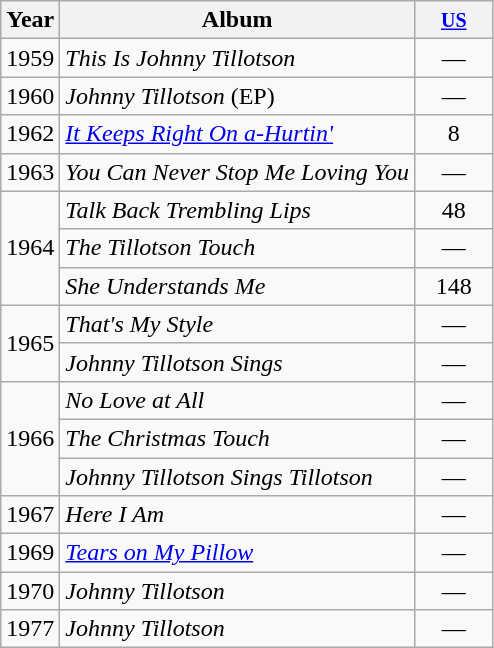<table class="wikitable">
<tr>
<th>Year</th>
<th>Album</th>
<th style="width:45px;"><small><a href='#'>US</a></small></th>
</tr>
<tr>
<td>1959</td>
<td><em>This Is Johnny Tillotson</em></td>
<td style="text-align:center;">—</td>
</tr>
<tr>
<td>1960</td>
<td><em>Johnny Tillotson</em> (EP)</td>
<td style="text-align:center;">—</td>
</tr>
<tr>
<td>1962</td>
<td><em><a href='#'>It Keeps Right On a-Hurtin'</a></em></td>
<td style="text-align:center;">8</td>
</tr>
<tr>
<td>1963</td>
<td><em>You Can Never Stop Me Loving You</em></td>
<td style="text-align:center;">—</td>
</tr>
<tr>
<td rowspan="3">1964</td>
<td><em>Talk Back Trembling Lips</em></td>
<td style="text-align:center;">48</td>
</tr>
<tr>
<td><em>The Tillotson Touch</em></td>
<td style="text-align:center;">—</td>
</tr>
<tr>
<td><em>She Understands Me</em></td>
<td style="text-align:center;">148</td>
</tr>
<tr>
<td rowspan="2">1965</td>
<td><em>That's My Style</em></td>
<td style="text-align:center;">—</td>
</tr>
<tr>
<td><em>Johnny Tillotson Sings</em></td>
<td style="text-align:center;">—</td>
</tr>
<tr>
<td rowspan="3">1966</td>
<td><em>No Love at All</em></td>
<td style="text-align:center;">—</td>
</tr>
<tr>
<td><em>The Christmas Touch</em></td>
<td style="text-align:center;">—</td>
</tr>
<tr>
<td><em>Johnny Tillotson Sings Tillotson</em></td>
<td style="text-align:center;">—</td>
</tr>
<tr>
<td>1967</td>
<td><em>Here I Am</em></td>
<td style="text-align:center;">—</td>
</tr>
<tr>
<td>1969</td>
<td><em><a href='#'>Tears on My Pillow</a></em></td>
<td style="text-align:center;">—</td>
</tr>
<tr>
<td>1970</td>
<td><em>Johnny Tillotson</em></td>
<td style="text-align:center;">—</td>
</tr>
<tr>
<td>1977</td>
<td><em>Johnny Tillotson</em></td>
<td style="text-align:center;">—</td>
</tr>
</table>
